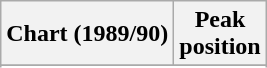<table class="wikitable sortable plainrowheaders">
<tr>
<th scope="col">Chart (1989/90)</th>
<th scope="col">Peak<br>position</th>
</tr>
<tr>
</tr>
<tr>
</tr>
</table>
